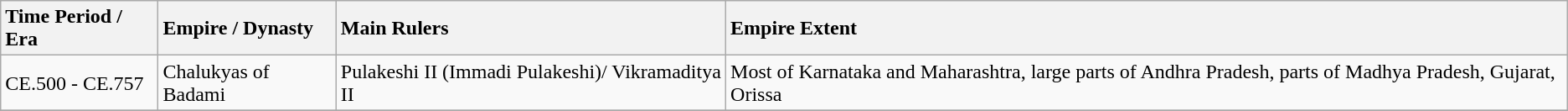<table class="wikitable">
<tr>
<th style="text-align: left;">Time Period / Era</th>
<th style="text-align: left;">Empire / Dynasty</th>
<th style="text-align: left;">Main Rulers</th>
<th style="text-align: left;">Empire Extent</th>
</tr>
<tr>
<td>CE.500 - CE.757</td>
<td>Chalukyas of Badami</td>
<td>Pulakeshi II (Immadi Pulakeshi)/ Vikramaditya II</td>
<td>Most of Karnataka and Maharashtra, large parts of Andhra Pradesh, parts of Madhya Pradesh, Gujarat, Orissa</td>
</tr>
<tr>
</tr>
</table>
